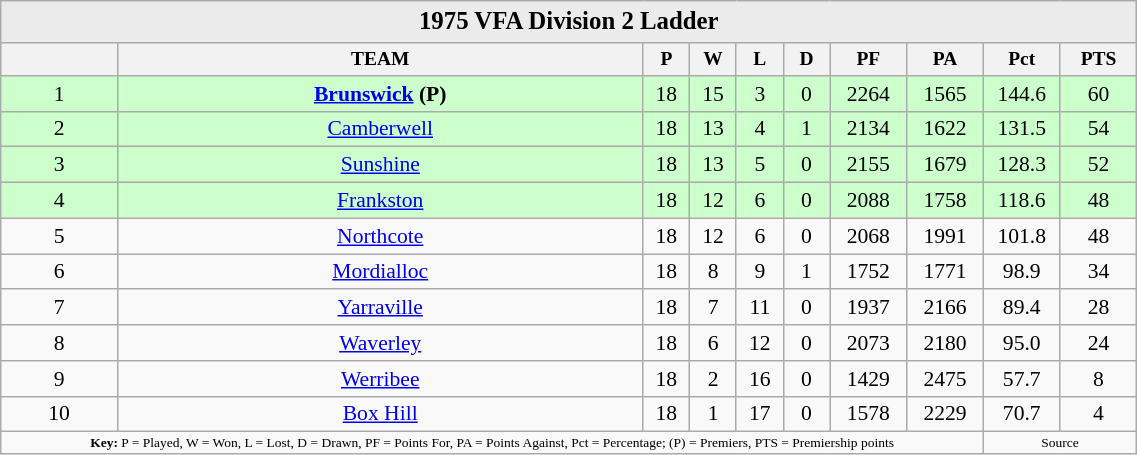<table class="wikitable" style="text-align: center; font-size: 90%; width: 60%">
<tr>
<th colspan=11 style="background: #EBEBEB; font-size: 115%;"><strong>1975 VFA Division 2 Ladder</strong></th>
</tr>
<tr style="text-align: center; font-size: 90%;">
<th></th>
<th>TEAM</th>
<th width="25">P</th>
<th width="25">W</th>
<th width="25">L</th>
<th width="25">D</th>
<th width="45">PF</th>
<th width="45">PA</th>
<th width="45">Pct</th>
<th width="45">PTS</th>
</tr>
<tr style="background: #CCFFCC;">
<td>1</td>
<td><strong><a href='#'>Brunswick</a> (P)</strong></td>
<td>18</td>
<td>15</td>
<td>3</td>
<td>0</td>
<td>2264</td>
<td>1565</td>
<td>144.6</td>
<td>60</td>
</tr>
<tr style="background: #CCFFCC;">
<td>2</td>
<td><a href='#'>Camberwell</a></td>
<td>18</td>
<td>13</td>
<td>4</td>
<td>1</td>
<td>2134</td>
<td>1622</td>
<td>131.5</td>
<td>54</td>
</tr>
<tr style="background: #CCFFCC;">
<td>3</td>
<td><a href='#'>Sunshine</a></td>
<td>18</td>
<td>13</td>
<td>5</td>
<td>0</td>
<td>2155</td>
<td>1679</td>
<td>128.3</td>
<td>52</td>
</tr>
<tr style="background: #CCFFCC;">
<td>4</td>
<td><a href='#'>Frankston</a></td>
<td>18</td>
<td>12</td>
<td>6</td>
<td>0</td>
<td>2088</td>
<td>1758</td>
<td>118.6</td>
<td>48</td>
</tr>
<tr>
<td>5</td>
<td><a href='#'>Northcote</a></td>
<td>18</td>
<td>12</td>
<td>6</td>
<td>0</td>
<td>2068</td>
<td>1991</td>
<td>101.8</td>
<td>48</td>
</tr>
<tr>
<td>6</td>
<td><a href='#'>Mordialloc</a></td>
<td>18</td>
<td>8</td>
<td>9</td>
<td>1</td>
<td>1752</td>
<td>1771</td>
<td>98.9</td>
<td>34</td>
</tr>
<tr>
<td>7</td>
<td><a href='#'>Yarraville</a></td>
<td>18</td>
<td>7</td>
<td>11</td>
<td>0</td>
<td>1937</td>
<td>2166</td>
<td>89.4</td>
<td>28</td>
</tr>
<tr>
<td>8</td>
<td><a href='#'>Waverley</a></td>
<td>18</td>
<td>6</td>
<td>12</td>
<td>0</td>
<td>2073</td>
<td>2180</td>
<td>95.0</td>
<td>24</td>
</tr>
<tr>
<td>9</td>
<td><a href='#'>Werribee</a></td>
<td>18</td>
<td>2</td>
<td>16</td>
<td>0</td>
<td>1429</td>
<td>2475</td>
<td>57.7</td>
<td>8</td>
</tr>
<tr>
<td>10</td>
<td><a href='#'>Box Hill</a></td>
<td>18</td>
<td>1</td>
<td>17</td>
<td>0</td>
<td>1578</td>
<td>2229</td>
<td>70.7</td>
<td>4</td>
</tr>
<tr style="font-size: xx-small;">
<td colspan="8"><strong>Key:</strong> P = Played, W = Won, L = Lost, D = Drawn, PF = Points For, PA = Points Against, Pct = Percentage; (P) = Premiers, PTS = Premiership points</td>
<td colspan="2">Source</td>
</tr>
</table>
